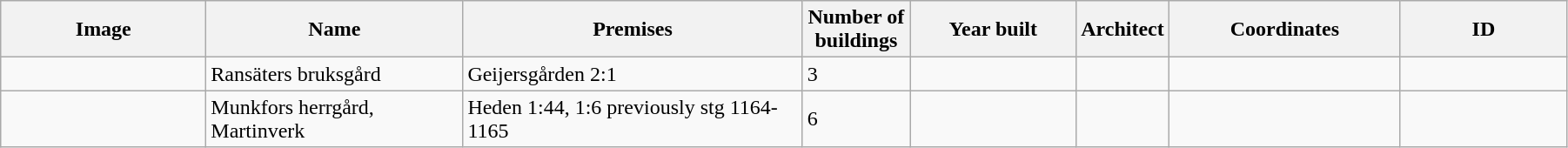<table class="wikitable" width="95%">
<tr>
<th width="150">Image</th>
<th>Name</th>
<th>Premises</th>
<th width="75">Number of<br>buildings</th>
<th width="120">Year built</th>
<th>Architect</th>
<th width="170">Coordinates</th>
<th width="120">ID</th>
</tr>
<tr>
<td></td>
<td>Ransäters bruksgård</td>
<td>Geijersgården 2:1</td>
<td>3</td>
<td></td>
<td></td>
<td></td>
<td></td>
</tr>
<tr>
<td></td>
<td>Munkfors herrgård, Martinverk</td>
<td>Heden 1:44, 1:6 previously stg 1164-1165</td>
<td>6</td>
<td></td>
<td></td>
<td></td>
<td></td>
</tr>
</table>
